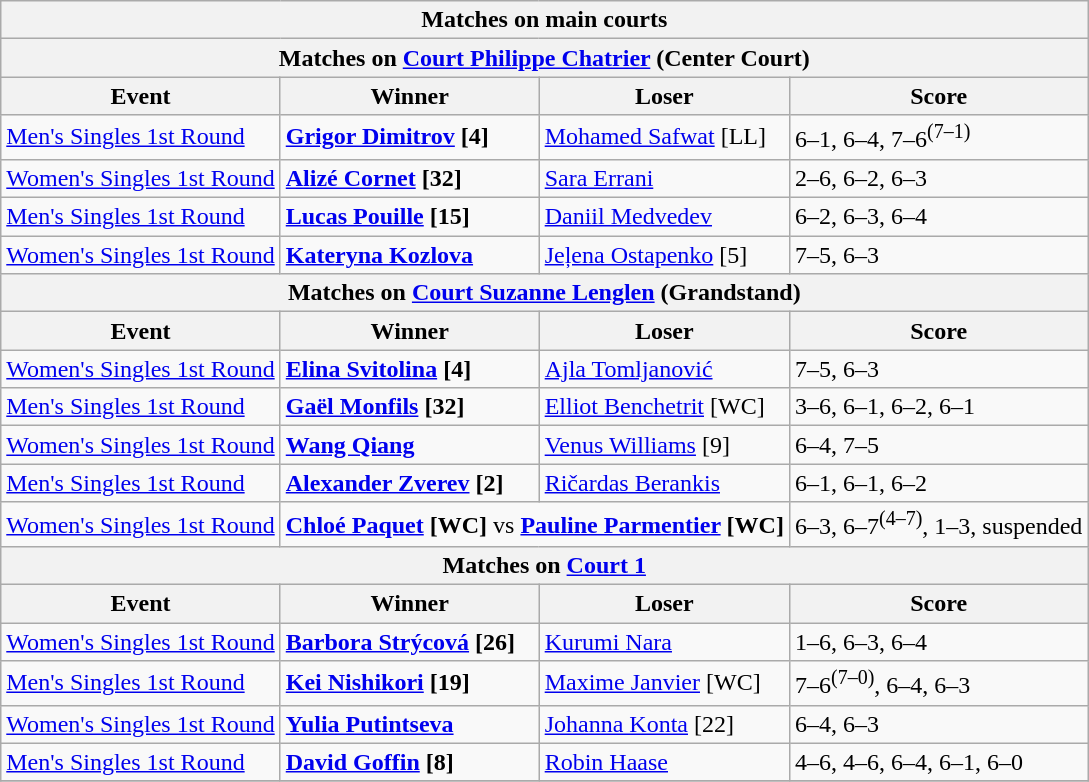<table class="wikitable">
<tr>
<th colspan=4 style=white-space:nowrap>Matches on main courts</th>
</tr>
<tr>
<th colspan=4><strong>Matches on <a href='#'>Court Philippe Chatrier</a> (Center Court)</strong></th>
</tr>
<tr>
<th>Event</th>
<th>Winner</th>
<th>Loser</th>
<th>Score</th>
</tr>
<tr>
<td><a href='#'>Men's Singles 1st Round</a></td>
<td> <strong><a href='#'>Grigor Dimitrov</a> [4]</strong></td>
<td> <a href='#'>Mohamed Safwat</a> [LL]</td>
<td>6–1, 6–4, 7–6<sup>(7–1)</sup></td>
</tr>
<tr>
<td><a href='#'>Women's Singles 1st Round</a></td>
<td> <strong><a href='#'>Alizé Cornet</a> [32]</strong></td>
<td> <a href='#'>Sara Errani</a></td>
<td>2–6, 6–2, 6–3</td>
</tr>
<tr>
<td><a href='#'>Men's Singles 1st Round</a></td>
<td> <strong><a href='#'>Lucas Pouille</a> [15]</strong></td>
<td> <a href='#'>Daniil Medvedev</a></td>
<td>6–2, 6–3, 6–4</td>
</tr>
<tr>
<td><a href='#'>Women's Singles 1st Round</a></td>
<td> <strong><a href='#'>Kateryna Kozlova</a></strong></td>
<td> <a href='#'>Jeļena Ostapenko</a> [5]</td>
<td>7–5, 6–3</td>
</tr>
<tr>
<th colspan=4><strong>Matches on <a href='#'>Court Suzanne Lenglen</a> (Grandstand)</strong></th>
</tr>
<tr>
<th>Event</th>
<th>Winner</th>
<th>Loser</th>
<th>Score</th>
</tr>
<tr>
<td><a href='#'>Women's Singles 1st Round</a></td>
<td> <strong><a href='#'>Elina Svitolina</a> [4]</strong></td>
<td> <a href='#'>Ajla Tomljanović</a></td>
<td>7–5, 6–3</td>
</tr>
<tr>
<td><a href='#'>Men's Singles 1st Round</a></td>
<td> <strong><a href='#'>Gaël Monfils</a> [32]</strong></td>
<td> <a href='#'>Elliot Benchetrit</a> [WC]</td>
<td>3–6, 6–1, 6–2, 6–1</td>
</tr>
<tr>
<td><a href='#'>Women's Singles 1st Round</a></td>
<td> <strong><a href='#'>Wang Qiang</a></strong></td>
<td> <a href='#'>Venus Williams</a> [9]</td>
<td>6–4, 7–5</td>
</tr>
<tr>
<td><a href='#'>Men's Singles 1st Round</a></td>
<td> <strong><a href='#'>Alexander Zverev</a> [2]</strong></td>
<td> <a href='#'>Ričardas Berankis</a></td>
<td>6–1, 6–1, 6–2</td>
</tr>
<tr>
<td><a href='#'>Women's Singles 1st Round</a></td>
<td colspan="2" align="center"> <strong><a href='#'>Chloé Paquet</a> [WC]</strong> vs  <strong><a href='#'>Pauline Parmentier</a> [WC]</strong></td>
<td>6–3, 6–7<sup>(4–7)</sup>, 1–3, suspended</td>
</tr>
<tr>
<th colspan=4><strong>Matches on <a href='#'>Court 1</a></strong></th>
</tr>
<tr>
<th>Event</th>
<th>Winner</th>
<th>Loser</th>
<th>Score</th>
</tr>
<tr>
<td><a href='#'>Women's Singles 1st Round</a></td>
<td> <strong><a href='#'>Barbora Strýcová</a> [26]</strong></td>
<td> <a href='#'>Kurumi Nara</a></td>
<td>1–6, 6–3, 6–4</td>
</tr>
<tr>
<td><a href='#'>Men's Singles 1st Round</a></td>
<td><strong> <a href='#'>Kei Nishikori</a> [19]</strong></td>
<td> <a href='#'>Maxime Janvier</a> [WC]</td>
<td>7–6<sup>(7–0)</sup>, 6–4, 6–3</td>
</tr>
<tr>
<td><a href='#'>Women's Singles 1st Round</a></td>
<td> <strong><a href='#'>Yulia Putintseva</a></strong></td>
<td> <a href='#'>Johanna Konta</a> [22]</td>
<td>6–4, 6–3</td>
</tr>
<tr>
<td><a href='#'>Men's Singles 1st Round</a></td>
<td><strong> <a href='#'>David Goffin</a> [8]</strong></td>
<td> <a href='#'>Robin Haase</a></td>
<td>4–6, 4–6, 6–4, 6–1, 6–0</td>
</tr>
<tr>
</tr>
</table>
